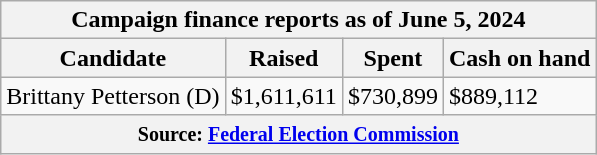<table class="wikitable sortable">
<tr>
<th colspan=4>Campaign finance reports as of June 5, 2024</th>
</tr>
<tr style="text-align:center;">
<th>Candidate</th>
<th>Raised</th>
<th>Spent</th>
<th>Cash on hand</th>
</tr>
<tr>
<td>Brittany Petterson (D)</td>
<td>$1,611,611</td>
<td>$730,899</td>
<td>$889,112</td>
</tr>
<tr>
<th colspan="4"><small>Source: <a href='#'>Federal Election Commission</a></small></th>
</tr>
</table>
